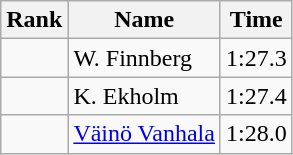<table class="wikitable" style="text-align:center">
<tr>
<th>Rank</th>
<th>Name</th>
<th>Time</th>
</tr>
<tr>
<td></td>
<td align=left>W. Finnberg</td>
<td>1:27.3</td>
</tr>
<tr>
<td></td>
<td align=left>K. Ekholm</td>
<td>1:27.4</td>
</tr>
<tr>
<td></td>
<td align=left><a href='#'>Väinö Vanhala</a></td>
<td>1:28.0</td>
</tr>
</table>
